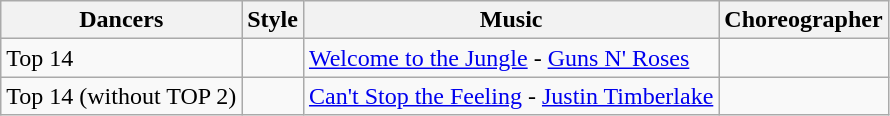<table class="wikitable">
<tr>
<th>Dancers</th>
<th>Style</th>
<th>Music</th>
<th>Choreographer</th>
</tr>
<tr>
<td>Top 14</td>
<td></td>
<td><a href='#'>Welcome to the Jungle</a> - <a href='#'>Guns N' Roses</a></td>
<td></td>
</tr>
<tr>
<td>Top 14 (without TOP 2)</td>
<td></td>
<td><a href='#'>Can't Stop the Feeling</a> - <a href='#'>Justin Timberlake</a></td>
<td></td>
</tr>
</table>
